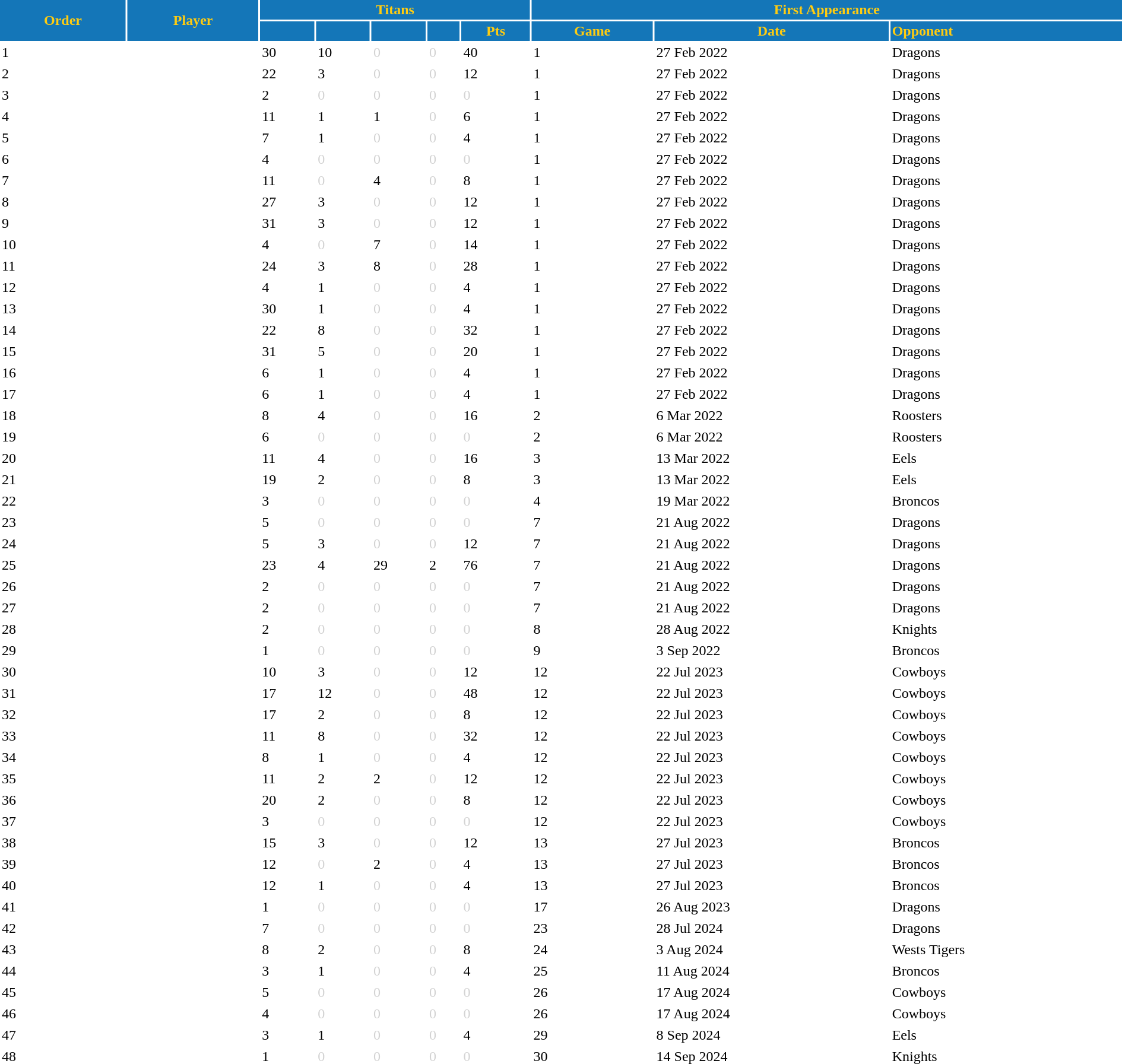<table class="sortable" border="0" cellspacing="2" cellpadding="2" style="width:100%;" style="text-align:right;">
<tr style="background:#1476B8; color:#FFCC11">
<th rowspan=2>Order</th>
<th rowspan=2 style="text-align:center;">Player</th>
<th colspan=5 style="text-align:center;">Titans</th>
<th colspan=3 style="text-align:center;">First Appearance</th>
</tr>
<tr style="background:#1476B8; color:#FFCC11">
<th></th>
<th></th>
<th></th>
<th></th>
<th>Pts</th>
<th>Game</th>
<th style="text-align:center;">Date</th>
<th style="text-align:left;">Opponent</th>
</tr>
<tr>
<td>1</td>
<td align=left></td>
<td>30</td>
<td>10</td>
<td style="color:lightgray">0</td>
<td style="color:lightgray">0</td>
<td>40</td>
<td>1</td>
<td>27 Feb 2022</td>
<td align=left> Dragons</td>
</tr>
<tr>
<td>2</td>
<td align=left></td>
<td>22</td>
<td>3</td>
<td style="color:lightgray">0</td>
<td style="color:lightgray">0</td>
<td>12</td>
<td>1</td>
<td>27 Feb 2022</td>
<td align=left> Dragons</td>
</tr>
<tr>
<td>3</td>
<td align=left></td>
<td>2</td>
<td style="color:lightgray">0</td>
<td style="color:lightgray">0</td>
<td style="color:lightgray">0</td>
<td style="color:lightgray">0</td>
<td>1</td>
<td>27 Feb 2022</td>
<td align=left> Dragons</td>
</tr>
<tr>
<td>4</td>
<td align=left></td>
<td>11</td>
<td>1</td>
<td>1</td>
<td style="color:lightgray">0</td>
<td>6</td>
<td>1</td>
<td>27 Feb 2022</td>
<td align=left> Dragons</td>
</tr>
<tr>
<td>5</td>
<td align=left></td>
<td>7</td>
<td>1</td>
<td style="color:lightgray">0</td>
<td style="color:lightgray">0</td>
<td>4</td>
<td>1</td>
<td>27 Feb 2022</td>
<td align=left> Dragons</td>
</tr>
<tr>
<td>6</td>
<td align=left></td>
<td>4</td>
<td style="color:lightgray">0</td>
<td style="color:lightgray">0</td>
<td style="color:lightgray">0</td>
<td style="color:lightgray">0</td>
<td>1</td>
<td>27 Feb 2022</td>
<td align=left> Dragons</td>
</tr>
<tr>
<td>7</td>
<td align=left></td>
<td>11</td>
<td style="color:lightgray">0</td>
<td>4</td>
<td style="color:lightgray">0</td>
<td>8</td>
<td>1</td>
<td>27 Feb 2022</td>
<td align=left> Dragons</td>
</tr>
<tr>
<td>8</td>
<td align=left></td>
<td>27</td>
<td>3</td>
<td style="color:lightgray">0</td>
<td style="color:lightgray">0</td>
<td>12</td>
<td>1</td>
<td>27 Feb 2022</td>
<td align=left> Dragons</td>
</tr>
<tr>
<td>9</td>
<td align=left></td>
<td>31</td>
<td>3</td>
<td style="color:lightgray">0</td>
<td style="color:lightgray">0</td>
<td>12</td>
<td>1</td>
<td>27 Feb 2022</td>
<td align=left> Dragons</td>
</tr>
<tr>
<td>10</td>
<td align=left></td>
<td>4</td>
<td style="color:lightgray">0</td>
<td>7</td>
<td style="color:lightgray">0</td>
<td>14</td>
<td>1</td>
<td>27 Feb 2022</td>
<td align=left> Dragons</td>
</tr>
<tr>
<td>11</td>
<td align=left></td>
<td>24</td>
<td>3</td>
<td>8</td>
<td style="color:lightgray">0</td>
<td>28</td>
<td>1</td>
<td>27 Feb 2022</td>
<td align=left> Dragons</td>
</tr>
<tr>
<td>12</td>
<td align=left></td>
<td>4</td>
<td>1</td>
<td style="color:lightgray">0</td>
<td style="color:lightgray">0</td>
<td>4</td>
<td>1</td>
<td>27 Feb 2022</td>
<td align=left> Dragons</td>
</tr>
<tr>
<td>13</td>
<td align=left></td>
<td>30</td>
<td>1</td>
<td style="color:lightgray">0</td>
<td style="color:lightgray">0</td>
<td>4</td>
<td>1</td>
<td>27 Feb 2022</td>
<td align=left> Dragons</td>
</tr>
<tr>
<td>14</td>
<td align=left></td>
<td>22</td>
<td>8</td>
<td style="color:lightgray">0</td>
<td style="color:lightgray">0</td>
<td>32</td>
<td>1</td>
<td>27 Feb 2022</td>
<td align=left> Dragons</td>
</tr>
<tr>
<td>15</td>
<td align=left></td>
<td>31</td>
<td>5</td>
<td style="color:lightgray">0</td>
<td style="color:lightgray">0</td>
<td>20</td>
<td>1</td>
<td>27 Feb 2022</td>
<td align=left> Dragons</td>
</tr>
<tr>
<td>16</td>
<td align=left></td>
<td>6</td>
<td>1</td>
<td style="color:lightgray">0</td>
<td style="color:lightgray">0</td>
<td>4</td>
<td>1</td>
<td>27 Feb 2022</td>
<td align=left> Dragons</td>
</tr>
<tr>
<td>17</td>
<td align=left></td>
<td>6</td>
<td>1</td>
<td style="color:lightgray">0</td>
<td style="color:lightgray">0</td>
<td>4</td>
<td>1</td>
<td>27 Feb 2022</td>
<td align=left> Dragons</td>
</tr>
<tr>
<td>18</td>
<td align=left></td>
<td>8</td>
<td>4</td>
<td style="color:lightgray">0</td>
<td style="color:lightgray">0</td>
<td>16</td>
<td>2</td>
<td>6 Mar 2022</td>
<td align=left> Roosters</td>
</tr>
<tr>
<td>19</td>
<td align=left></td>
<td>6</td>
<td style="color:lightgray">0</td>
<td style="color:lightgray">0</td>
<td style="color:lightgray">0</td>
<td style="color:lightgray">0</td>
<td>2</td>
<td>6 Mar 2022</td>
<td align=left> Roosters</td>
</tr>
<tr>
<td>20</td>
<td align=left></td>
<td>11</td>
<td>4</td>
<td style="color:lightgray">0</td>
<td style="color:lightgray">0</td>
<td>16</td>
<td>3</td>
<td>13 Mar 2022</td>
<td align=left> Eels</td>
</tr>
<tr>
<td>21</td>
<td align=left></td>
<td>19</td>
<td>2</td>
<td style="color:lightgray">0</td>
<td style="color:lightgray">0</td>
<td>8</td>
<td>3</td>
<td>13 Mar 2022</td>
<td align=left> Eels</td>
</tr>
<tr>
<td>22</td>
<td align=left></td>
<td>3</td>
<td style="color:lightgray">0</td>
<td style="color:lightgray">0</td>
<td style="color:lightgray">0</td>
<td style="color:lightgray">0</td>
<td>4</td>
<td>19 Mar 2022</td>
<td align=left> Broncos</td>
</tr>
<tr>
<td>23</td>
<td align=left></td>
<td>5</td>
<td style="color:lightgray">0</td>
<td style="color:lightgray">0</td>
<td style="color:lightgray">0</td>
<td style="color:lightgray">0</td>
<td>7</td>
<td>21 Aug 2022</td>
<td align=left> Dragons</td>
</tr>
<tr>
<td>24</td>
<td align=left></td>
<td>5</td>
<td>3</td>
<td style="color:lightgray">0</td>
<td style="color:lightgray">0</td>
<td>12</td>
<td>7</td>
<td>21 Aug 2022</td>
<td align=left> Dragons</td>
</tr>
<tr>
<td>25</td>
<td align=left></td>
<td>23</td>
<td>4</td>
<td>29</td>
<td>2</td>
<td>76</td>
<td>7</td>
<td>21 Aug 2022</td>
<td align=left> Dragons</td>
</tr>
<tr>
<td>26</td>
<td align=left></td>
<td>2</td>
<td style="color:lightgray">0</td>
<td style="color:lightgray">0</td>
<td style="color:lightgray">0</td>
<td style="color:lightgray">0</td>
<td>7</td>
<td>21 Aug 2022</td>
<td align=left> Dragons</td>
</tr>
<tr>
<td>27</td>
<td align=left></td>
<td>2</td>
<td style="color:lightgray">0</td>
<td style="color:lightgray">0</td>
<td style="color:lightgray">0</td>
<td style="color:lightgray">0</td>
<td>7</td>
<td>21 Aug 2022</td>
<td align=left> Dragons</td>
</tr>
<tr>
<td>28</td>
<td align=left></td>
<td>2</td>
<td style="color:lightgray">0</td>
<td style="color:lightgray">0</td>
<td style="color:lightgray">0</td>
<td style="color:lightgray">0</td>
<td>8</td>
<td>28 Aug 2022</td>
<td align=left> Knights</td>
</tr>
<tr>
<td>29</td>
<td align=left></td>
<td>1</td>
<td style="color:lightgray">0</td>
<td style="color:lightgray">0</td>
<td style="color:lightgray">0</td>
<td style="color:lightgray">0</td>
<td>9</td>
<td>3 Sep 2022</td>
<td align=left> Broncos</td>
</tr>
<tr>
<td>30</td>
<td align=left></td>
<td>10</td>
<td>3</td>
<td style="color:lightgray">0</td>
<td style="color:lightgray">0</td>
<td>12</td>
<td>12</td>
<td>22 Jul 2023</td>
<td align=left> Cowboys</td>
</tr>
<tr>
<td>31</td>
<td align=left></td>
<td>17</td>
<td>12</td>
<td style="color:lightgray">0</td>
<td style="color:lightgray">0</td>
<td>48</td>
<td>12</td>
<td>22 Jul 2023</td>
<td align=left> Cowboys</td>
</tr>
<tr>
<td>32</td>
<td align=left></td>
<td>17</td>
<td>2</td>
<td style="color:lightgray">0</td>
<td style="color:lightgray">0</td>
<td>8</td>
<td>12</td>
<td>22 Jul 2023</td>
<td align=left> Cowboys</td>
</tr>
<tr>
<td>33</td>
<td align=left></td>
<td>11</td>
<td>8</td>
<td style="color:lightgray">0</td>
<td style="color:lightgray">0</td>
<td>32</td>
<td>12</td>
<td>22 Jul 2023</td>
<td align=left> Cowboys</td>
</tr>
<tr>
<td>34</td>
<td align=left></td>
<td>8</td>
<td>1</td>
<td style="color:lightgray">0</td>
<td style="color:lightgray">0</td>
<td>4</td>
<td>12</td>
<td>22 Jul 2023</td>
<td align=left> Cowboys</td>
</tr>
<tr>
<td>35</td>
<td align=left></td>
<td>11</td>
<td>2</td>
<td>2</td>
<td style="color:lightgray">0</td>
<td>12</td>
<td>12</td>
<td>22 Jul 2023</td>
<td align=left> Cowboys</td>
</tr>
<tr>
<td>36</td>
<td align=left></td>
<td>20</td>
<td>2</td>
<td style="color:lightgray">0</td>
<td style="color:lightgray">0</td>
<td>8</td>
<td>12</td>
<td>22 Jul 2023</td>
<td align=left> Cowboys</td>
</tr>
<tr>
<td>37</td>
<td align=left></td>
<td>3</td>
<td style="color:lightgray">0</td>
<td style="color:lightgray">0</td>
<td style="color:lightgray">0</td>
<td style="color:lightgray">0</td>
<td>12</td>
<td>22 Jul 2023</td>
<td align=left> Cowboys</td>
</tr>
<tr>
<td>38</td>
<td align=left></td>
<td>15</td>
<td>3</td>
<td style="color:lightgray">0</td>
<td style="color:lightgray">0</td>
<td>12</td>
<td>13</td>
<td>27 Jul 2023</td>
<td align=left> Broncos</td>
</tr>
<tr>
<td>39</td>
<td align=left></td>
<td>12</td>
<td style="color:lightgray">0</td>
<td>2</td>
<td style="color:lightgray">0</td>
<td>4</td>
<td>13</td>
<td>27 Jul 2023</td>
<td align=left> Broncos</td>
</tr>
<tr>
<td>40</td>
<td align=left></td>
<td>12</td>
<td>1</td>
<td style="color:lightgray">0</td>
<td style="color:lightgray">0</td>
<td>4</td>
<td>13</td>
<td>27 Jul 2023</td>
<td align=left> Broncos</td>
</tr>
<tr>
<td>41</td>
<td align=left></td>
<td>1</td>
<td style="color:lightgray">0</td>
<td style="color:lightgray">0</td>
<td style="color:lightgray">0</td>
<td style="color:lightgray">0</td>
<td>17</td>
<td>26 Aug 2023</td>
<td align=left> Dragons</td>
</tr>
<tr>
<td>42</td>
<td align=left></td>
<td>7</td>
<td style="color:lightgray">0</td>
<td style="color:lightgray">0</td>
<td style="color:lightgray">0</td>
<td style="color:lightgray">0</td>
<td>23</td>
<td>28 Jul 2024</td>
<td align=left> Dragons</td>
</tr>
<tr>
<td>43</td>
<td align=left></td>
<td>8</td>
<td>2</td>
<td style="color:lightgray">0</td>
<td style="color:lightgray">0</td>
<td>8</td>
<td>24</td>
<td>3 Aug 2024</td>
<td align=left> Wests Tigers</td>
</tr>
<tr>
<td>44</td>
<td align=left></td>
<td>3</td>
<td>1</td>
<td style="color:lightgray">0</td>
<td style="color:lightgray">0</td>
<td>4</td>
<td>25</td>
<td>11 Aug 2024</td>
<td align=left> Broncos</td>
</tr>
<tr>
<td>45</td>
<td align=left></td>
<td>5</td>
<td style="color:lightgray">0</td>
<td style="color:lightgray">0</td>
<td style="color:lightgray">0</td>
<td style="color:lightgray">0</td>
<td>26</td>
<td>17 Aug 2024</td>
<td align=left> Cowboys</td>
</tr>
<tr>
<td>46</td>
<td align=left></td>
<td>4</td>
<td style="color:lightgray">0</td>
<td style="color:lightgray">0</td>
<td style="color:lightgray">0</td>
<td style="color:lightgray">0</td>
<td>26</td>
<td>17 Aug 2024</td>
<td align=left> Cowboys</td>
</tr>
<tr>
<td>47</td>
<td align=left></td>
<td>3</td>
<td>1</td>
<td style="color:lightgray">0</td>
<td style="color:lightgray">0</td>
<td>4</td>
<td>29</td>
<td>8 Sep 2024</td>
<td align=left> Eels</td>
</tr>
<tr>
<td>48</td>
<td align=left></td>
<td>1</td>
<td style="color:lightgray">0</td>
<td style="color:lightgray">0</td>
<td style="color:lightgray">0</td>
<td style="color:lightgray">0</td>
<td>30</td>
<td>14 Sep 2024</td>
<td align=left> Knights</td>
</tr>
</table>
